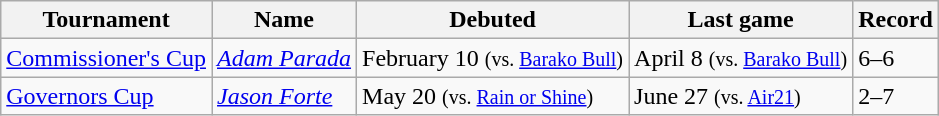<table class="wikitable">
<tr>
<th>Tournament</th>
<th>Name</th>
<th>Debuted</th>
<th>Last game</th>
<th>Record</th>
</tr>
<tr>
<td><a href='#'>Commissioner's Cup</a></td>
<td><em><a href='#'>Adam Parada</a></em></td>
<td>February 10 <small>(vs. <a href='#'>Barako Bull</a>)</small></td>
<td>April 8 <small>(vs. <a href='#'>Barako Bull</a>)</small></td>
<td>6–6</td>
</tr>
<tr>
<td><a href='#'>Governors Cup</a></td>
<td><em><a href='#'>Jason Forte</a></em></td>
<td>May 20 <small>(vs. <a href='#'>Rain or Shine</a>)</small></td>
<td>June 27 <small>(vs. <a href='#'>Air21</a>)</small></td>
<td>2–7</td>
</tr>
</table>
